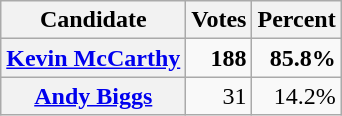<table class="wikitable plainrowheaders" style="text-align: right;">
<tr>
<th scope="col">Candidate</th>
<th scope="col">Votes</th>
<th scope="col">Percent</th>
</tr>
<tr>
<th scope="row"><strong><a href='#'>Kevin McCarthy</a></strong> </th>
<td><strong>188</strong></td>
<td><strong>85.8%</strong></td>
</tr>
<tr>
<th scope="row"><a href='#'>Andy Biggs</a></th>
<td>31</td>
<td>14.2%</td>
</tr>
</table>
